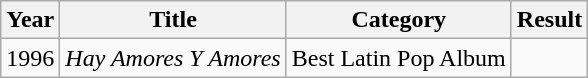<table class="wikitable">
<tr>
<th>Year</th>
<th>Title</th>
<th>Category</th>
<th>Result</th>
</tr>
<tr>
<td>1996</td>
<td><em>Hay Amores Y Amores</em></td>
<td>Best Latin Pop Album</td>
<td></td>
</tr>
</table>
